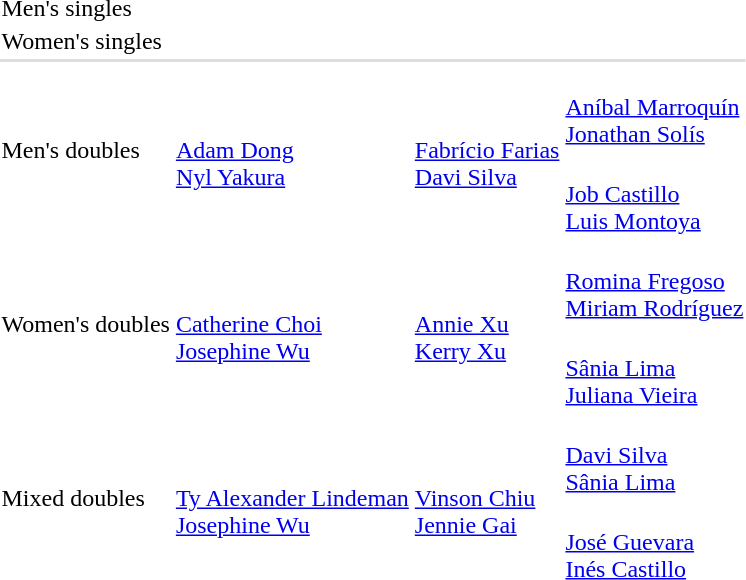<table>
<tr>
<td rowspan=2>Men's singles <br></td>
<td rowspan=2></td>
<td rowspan=2></td>
<td></td>
</tr>
<tr>
<td></td>
</tr>
<tr>
<td rowspan=2>Women's singles <br></td>
<td rowspan=2></td>
<td rowspan=2></td>
<td></td>
</tr>
<tr>
<td></td>
</tr>
<tr bgcolor=#DDDDDD>
<td colspan=7></td>
</tr>
<tr>
<td rowspan=2>Men's doubles <br></td>
<td rowspan=2><br><a href='#'>Adam Dong</a><br><a href='#'>Nyl Yakura</a></td>
<td rowspan=2><br><a href='#'>Fabrício Farias</a><br><a href='#'>Davi Silva</a></td>
<td><br><a href='#'>Aníbal Marroquín</a><br><a href='#'>Jonathan Solís</a></td>
</tr>
<tr>
<td><br><a href='#'>Job Castillo</a><br><a href='#'>Luis Montoya</a></td>
</tr>
<tr>
<td rowspan=2>Women's doubles <br></td>
<td rowspan=2><br><a href='#'>Catherine Choi</a><br><a href='#'>Josephine Wu</a></td>
<td rowspan=2><br><a href='#'>Annie Xu</a><br><a href='#'>Kerry Xu</a></td>
<td><br><a href='#'>Romina Fregoso</a><br><a href='#'>Miriam Rodríguez</a></td>
</tr>
<tr>
<td><br><a href='#'>Sânia Lima</a><br><a href='#'>Juliana Vieira</a></td>
</tr>
<tr>
<td rowspan=2>Mixed doubles <br></td>
<td rowspan=2><br><a href='#'>Ty Alexander Lindeman</a><br><a href='#'>Josephine Wu</a></td>
<td rowspan=2><br><a href='#'>Vinson Chiu</a><br><a href='#'>Jennie Gai</a></td>
<td><br><a href='#'>Davi Silva</a><br><a href='#'>Sânia Lima</a></td>
</tr>
<tr>
<td><br><a href='#'>José Guevara</a><br><a href='#'>Inés Castillo</a></td>
</tr>
</table>
